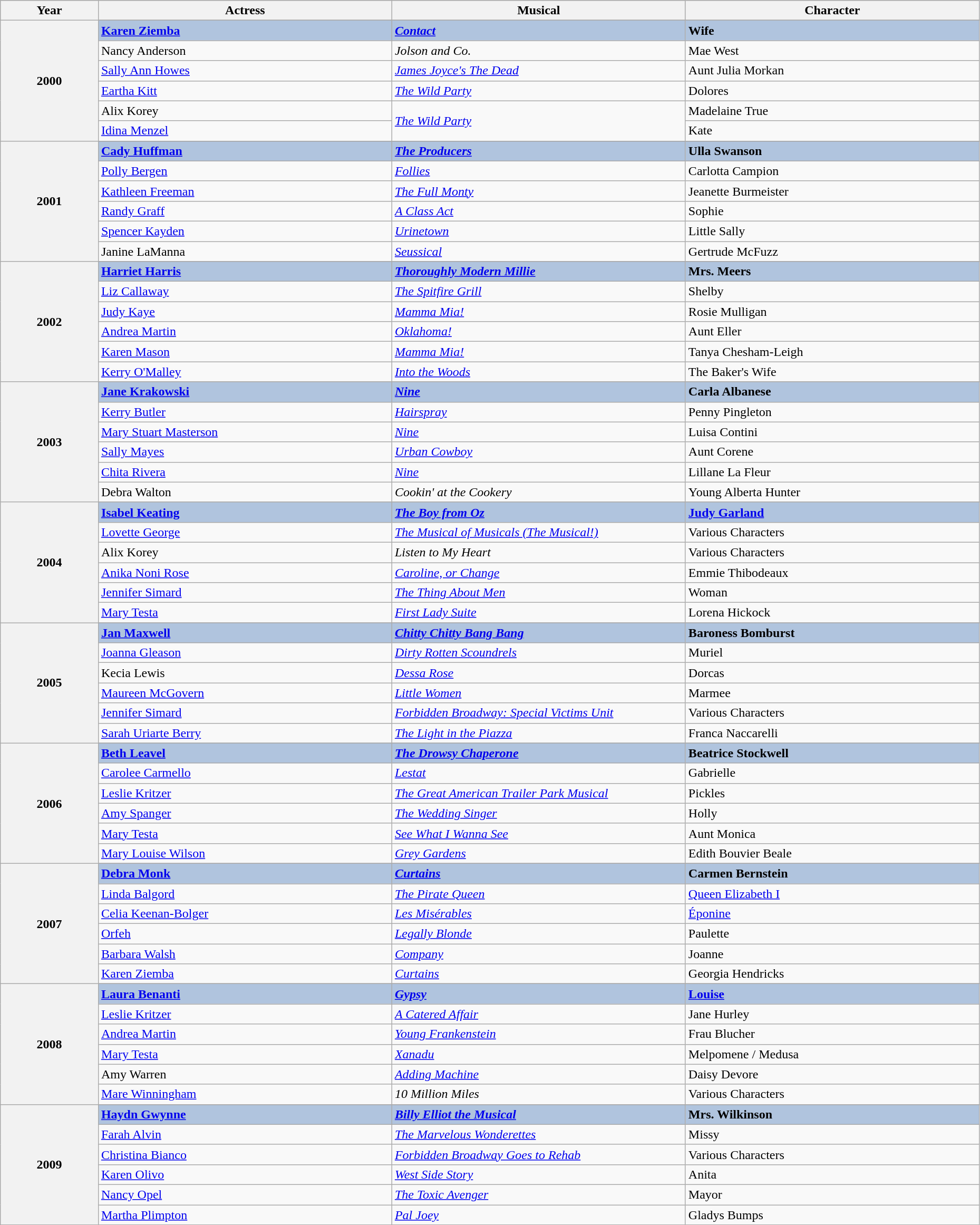<table class="wikitable" style="width:98%;">
<tr style="background:#bebebe;">
<th style="width:10%;">Year</th>
<th style="width:30%;">Actress</th>
<th style="width:30%;">Musical</th>
<th style="width:30%;">Character</th>
</tr>
<tr>
<th rowspan="7" align="center">2000</th>
</tr>
<tr style="background:#B0C4DE;">
<td><strong><a href='#'>Karen Ziemba</a></strong></td>
<td><strong><em><a href='#'>Contact</a></em></strong></td>
<td><strong>Wife </strong></td>
</tr>
<tr>
<td>Nancy Anderson</td>
<td><em>Jolson and Co.</em></td>
<td>Mae West</td>
</tr>
<tr>
<td><a href='#'>Sally Ann Howes</a></td>
<td><em><a href='#'>James Joyce's The Dead</a></em></td>
<td>Aunt Julia Morkan</td>
</tr>
<tr>
<td><a href='#'>Eartha Kitt</a></td>
<td><em><a href='#'>The Wild Party</a></em></td>
<td>Dolores</td>
</tr>
<tr>
<td>Alix Korey</td>
<td rowspan=2><em><a href='#'>The Wild Party</a></em></td>
<td>Madelaine True</td>
</tr>
<tr>
<td><a href='#'>Idina Menzel</a></td>
<td>Kate</td>
</tr>
<tr>
<th rowspan="7" align="center">2001</th>
</tr>
<tr style="background:#B0C4DE;">
<td><strong><a href='#'>Cady Huffman</a></strong></td>
<td><strong><em><a href='#'>The Producers</a></em></strong></td>
<td><strong>Ulla Swanson </strong></td>
</tr>
<tr>
<td><a href='#'>Polly Bergen</a></td>
<td><em><a href='#'>Follies</a></em></td>
<td>Carlotta Campion</td>
</tr>
<tr>
<td><a href='#'>Kathleen Freeman</a></td>
<td><em><a href='#'>The Full Monty</a></em></td>
<td>Jeanette Burmeister</td>
</tr>
<tr>
<td><a href='#'>Randy Graff</a></td>
<td><em><a href='#'>A Class Act</a></em></td>
<td>Sophie</td>
</tr>
<tr>
<td><a href='#'>Spencer Kayden</a></td>
<td><em><a href='#'>Urinetown</a></em></td>
<td>Little Sally</td>
</tr>
<tr>
<td>Janine LaManna</td>
<td><em><a href='#'>Seussical</a></em></td>
<td>Gertrude McFuzz</td>
</tr>
<tr>
<th rowspan="7" align="center">2002</th>
</tr>
<tr style="background:#B0C4DE;">
<td><strong><a href='#'>Harriet Harris</a></strong></td>
<td><strong><em><a href='#'>Thoroughly Modern Millie</a></em></strong></td>
<td><strong>Mrs. Meers </strong></td>
</tr>
<tr>
<td><a href='#'>Liz Callaway</a></td>
<td><em><a href='#'>The Spitfire Grill</a></em></td>
<td>Shelby</td>
</tr>
<tr>
<td><a href='#'>Judy Kaye</a></td>
<td><em><a href='#'>Mamma Mia!</a></em></td>
<td>Rosie Mulligan</td>
</tr>
<tr>
<td><a href='#'>Andrea Martin</a></td>
<td><em><a href='#'>Oklahoma!</a></em></td>
<td>Aunt Eller</td>
</tr>
<tr>
<td><a href='#'>Karen Mason</a></td>
<td><em><a href='#'>Mamma Mia!</a></em></td>
<td>Tanya Chesham-Leigh</td>
</tr>
<tr>
<td><a href='#'>Kerry O'Malley</a></td>
<td><em><a href='#'>Into the Woods</a></em></td>
<td>The Baker's Wife</td>
</tr>
<tr>
<th rowspan="7" align="center">2003</th>
</tr>
<tr style="background:#B0C4DE;">
<td><strong><a href='#'>Jane Krakowski</a></strong></td>
<td><strong><em><a href='#'>Nine</a></em></strong></td>
<td><strong>Carla Albanese </strong></td>
</tr>
<tr>
<td><a href='#'>Kerry Butler</a></td>
<td><em><a href='#'>Hairspray</a></em></td>
<td>Penny Pingleton</td>
</tr>
<tr>
<td><a href='#'>Mary Stuart Masterson</a></td>
<td><em><a href='#'>Nine</a></em></td>
<td>Luisa Contini</td>
</tr>
<tr>
<td><a href='#'>Sally Mayes</a></td>
<td><em><a href='#'>Urban Cowboy</a></em></td>
<td>Aunt Corene</td>
</tr>
<tr>
<td><a href='#'>Chita Rivera</a></td>
<td><em><a href='#'>Nine</a></em></td>
<td>Lillane La Fleur</td>
</tr>
<tr>
<td>Debra Walton</td>
<td><em>Cookin' at the Cookery</em></td>
<td>Young Alberta Hunter</td>
</tr>
<tr>
<th rowspan="7" align="center">2004</th>
</tr>
<tr style="background:#B0C4DE;">
<td><strong><a href='#'>Isabel Keating</a></strong></td>
<td><strong><em><a href='#'>The Boy from Oz</a></em></strong></td>
<td><strong><a href='#'>Judy Garland</a></strong></td>
</tr>
<tr>
<td><a href='#'>Lovette George</a></td>
<td><em><a href='#'>The Musical of Musicals (The Musical!)</a></em></td>
<td>Various Characters</td>
</tr>
<tr>
<td>Alix Korey</td>
<td><em>Listen to My Heart</em></td>
<td>Various Characters</td>
</tr>
<tr>
<td><a href='#'>Anika Noni Rose</a></td>
<td><em><a href='#'>Caroline, or Change</a></em></td>
<td>Emmie Thibodeaux</td>
</tr>
<tr>
<td><a href='#'>Jennifer Simard</a></td>
<td><em><a href='#'>The Thing About Men</a></em></td>
<td>Woman</td>
</tr>
<tr>
<td><a href='#'>Mary Testa</a></td>
<td><em><a href='#'>First Lady Suite</a></em></td>
<td>Lorena Hickock</td>
</tr>
<tr>
<th rowspan="7" align="center">2005</th>
</tr>
<tr style="background:#B0C4DE;">
<td><strong><a href='#'>Jan Maxwell</a></strong></td>
<td><strong><em><a href='#'>Chitty Chitty Bang Bang</a></em></strong></td>
<td><strong>Baroness Bomburst </strong></td>
</tr>
<tr>
<td><a href='#'>Joanna Gleason</a></td>
<td><em><a href='#'>Dirty Rotten Scoundrels</a></em></td>
<td>Muriel</td>
</tr>
<tr>
<td>Kecia Lewis</td>
<td><em><a href='#'>Dessa Rose</a></em></td>
<td>Dorcas</td>
</tr>
<tr>
<td><a href='#'>Maureen McGovern</a></td>
<td><em><a href='#'>Little Women</a></em></td>
<td>Marmee</td>
</tr>
<tr>
<td><a href='#'>Jennifer Simard</a></td>
<td><em><a href='#'>Forbidden Broadway: Special Victims Unit</a></em></td>
<td>Various Characters</td>
</tr>
<tr>
<td><a href='#'>Sarah Uriarte Berry</a></td>
<td><em><a href='#'>The Light in the Piazza</a></em></td>
<td>Franca Naccarelli</td>
</tr>
<tr>
<th rowspan="7" align="center">2006</th>
</tr>
<tr style="background:#B0C4DE;">
<td><strong><a href='#'>Beth Leavel</a></strong></td>
<td><strong><em><a href='#'>The Drowsy Chaperone</a></em></strong></td>
<td><strong>Beatrice Stockwell </strong></td>
</tr>
<tr>
<td><a href='#'>Carolee Carmello</a></td>
<td><em><a href='#'>Lestat</a></em></td>
<td>Gabrielle</td>
</tr>
<tr>
<td><a href='#'>Leslie Kritzer</a></td>
<td><em><a href='#'>The Great American Trailer Park Musical</a></em></td>
<td>Pickles</td>
</tr>
<tr>
<td><a href='#'>Amy Spanger</a></td>
<td><em><a href='#'>The Wedding Singer</a></em></td>
<td>Holly</td>
</tr>
<tr>
<td><a href='#'>Mary Testa</a></td>
<td><em><a href='#'>See What I Wanna See</a></em></td>
<td>Aunt Monica</td>
</tr>
<tr>
<td><a href='#'>Mary Louise Wilson</a></td>
<td><em><a href='#'>Grey Gardens</a></em></td>
<td>Edith Bouvier Beale</td>
</tr>
<tr>
<th rowspan="7" align="center">2007</th>
</tr>
<tr style="background:#B0C4DE;">
<td><strong><a href='#'>Debra Monk</a></strong></td>
<td><strong><em><a href='#'>Curtains</a></em></strong></td>
<td><strong>Carmen Bernstein</strong></td>
</tr>
<tr>
<td><a href='#'>Linda Balgord</a></td>
<td><em><a href='#'>The Pirate Queen</a></em></td>
<td><a href='#'>Queen Elizabeth I</a></td>
</tr>
<tr>
<td><a href='#'>Celia Keenan-Bolger</a></td>
<td><em><a href='#'>Les Misérables</a></em></td>
<td><a href='#'>Éponine</a></td>
</tr>
<tr>
<td><a href='#'>Orfeh</a></td>
<td><em><a href='#'>Legally Blonde</a></em></td>
<td>Paulette</td>
</tr>
<tr>
<td><a href='#'>Barbara Walsh</a></td>
<td><em><a href='#'>Company</a></em></td>
<td>Joanne</td>
</tr>
<tr>
<td><a href='#'>Karen Ziemba</a></td>
<td><em><a href='#'>Curtains</a></em></td>
<td>Georgia Hendricks</td>
</tr>
<tr>
<th rowspan="7" align="center">2008</th>
</tr>
<tr style="background:#B0C4DE;">
<td><strong><a href='#'>Laura Benanti</a></strong></td>
<td><strong><em><a href='#'>Gypsy</a></em></strong></td>
<td><strong><a href='#'>Louise</a> </strong></td>
</tr>
<tr>
<td><a href='#'>Leslie Kritzer</a></td>
<td><em><a href='#'>A Catered Affair</a></em></td>
<td>Jane Hurley</td>
</tr>
<tr>
<td><a href='#'>Andrea Martin</a></td>
<td><em><a href='#'>Young Frankenstein</a></em></td>
<td>Frau Blucher</td>
</tr>
<tr>
<td><a href='#'>Mary Testa</a></td>
<td><em><a href='#'>Xanadu</a></em></td>
<td>Melpomene / Medusa</td>
</tr>
<tr>
<td>Amy Warren</td>
<td><em><a href='#'>Adding Machine</a></em></td>
<td>Daisy Devore</td>
</tr>
<tr>
<td><a href='#'>Mare Winningham</a></td>
<td><em>10 Million Miles</em></td>
<td>Various Characters</td>
</tr>
<tr>
<th rowspan="7" align="center">2009</th>
</tr>
<tr style="background:#B0C4DE;">
<td><strong><a href='#'>Haydn Gwynne</a></strong></td>
<td><strong><em><a href='#'>Billy Elliot the Musical</a></em></strong></td>
<td><strong>Mrs. Wilkinson </strong></td>
</tr>
<tr>
<td><a href='#'>Farah Alvin</a></td>
<td><em><a href='#'>The Marvelous Wonderettes</a></em></td>
<td>Missy</td>
</tr>
<tr>
<td><a href='#'>Christina Bianco</a></td>
<td><em><a href='#'>Forbidden Broadway Goes to Rehab</a></em></td>
<td>Various Characters</td>
</tr>
<tr>
<td><a href='#'>Karen Olivo</a></td>
<td><em><a href='#'>West Side Story</a></em></td>
<td>Anita</td>
</tr>
<tr>
<td><a href='#'>Nancy Opel</a></td>
<td><em><a href='#'>The Toxic Avenger</a></em></td>
<td>Mayor</td>
</tr>
<tr>
<td><a href='#'>Martha Plimpton</a></td>
<td><em><a href='#'>Pal Joey</a></em></td>
<td>Gladys Bumps</td>
</tr>
</table>
